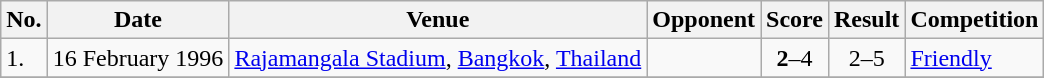<table class="wikitable">
<tr>
<th>No.</th>
<th>Date</th>
<th>Venue</th>
<th>Opponent</th>
<th>Score</th>
<th>Result</th>
<th>Competition</th>
</tr>
<tr>
<td>1.</td>
<td>16 February 1996</td>
<td><a href='#'>Rajamangala Stadium</a>, <a href='#'>Bangkok</a>, <a href='#'>Thailand</a></td>
<td></td>
<td align=center><strong>2</strong>–4</td>
<td align=center>2–5</td>
<td><a href='#'>Friendly</a></td>
</tr>
<tr>
</tr>
</table>
